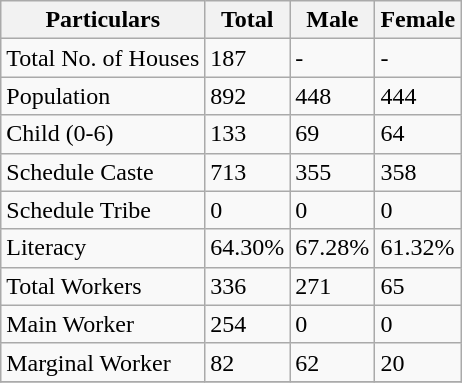<table class="wikitable sortable">
<tr>
<th>Particulars</th>
<th>Total</th>
<th>Male</th>
<th>Female</th>
</tr>
<tr>
<td>Total No. of Houses</td>
<td>187</td>
<td>-</td>
<td>-</td>
</tr>
<tr>
<td>Population</td>
<td>892</td>
<td>448</td>
<td>444</td>
</tr>
<tr>
<td>Child (0-6)</td>
<td>133</td>
<td>69</td>
<td>64</td>
</tr>
<tr>
<td>Schedule Caste</td>
<td>713</td>
<td>355</td>
<td>358</td>
</tr>
<tr>
<td>Schedule Tribe</td>
<td>0</td>
<td>0</td>
<td>0</td>
</tr>
<tr>
<td>Literacy</td>
<td>64.30%</td>
<td>67.28%</td>
<td>61.32%</td>
</tr>
<tr>
<td>Total Workers</td>
<td>336</td>
<td>271</td>
<td>65</td>
</tr>
<tr>
<td>Main Worker</td>
<td>254</td>
<td>0</td>
<td>0</td>
</tr>
<tr>
<td>Marginal Worker</td>
<td>82</td>
<td>62</td>
<td>20</td>
</tr>
<tr>
</tr>
</table>
